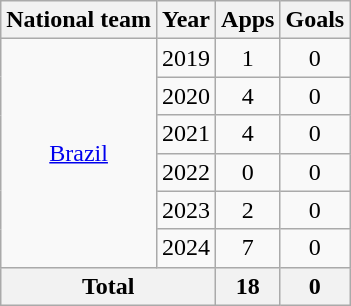<table class="wikitable" style="text-align:center">
<tr>
<th>National team</th>
<th>Year</th>
<th>Apps</th>
<th>Goals</th>
</tr>
<tr>
<td rowspan="6"><a href='#'>Brazil</a></td>
<td>2019</td>
<td>1</td>
<td>0</td>
</tr>
<tr>
<td>2020</td>
<td>4</td>
<td>0</td>
</tr>
<tr>
<td>2021</td>
<td>4</td>
<td>0</td>
</tr>
<tr>
<td>2022</td>
<td>0</td>
<td>0</td>
</tr>
<tr>
<td>2023</td>
<td>2</td>
<td>0</td>
</tr>
<tr>
<td>2024</td>
<td>7</td>
<td>0</td>
</tr>
<tr>
<th colspan="2">Total</th>
<th>18</th>
<th>0</th>
</tr>
</table>
